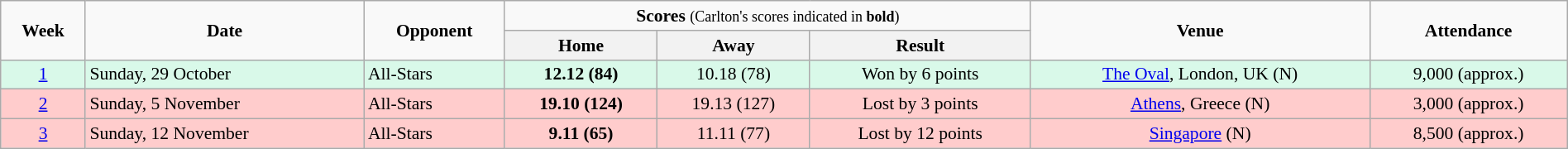<table class="wikitable" style="font-size:90%; text-align:center; width: 100%; margin-left: auto; margin-right: auto;">
<tr>
<td rowspan=2><strong>Week</strong></td>
<td rowspan=2><strong>Date</strong></td>
<td rowspan=2><strong>Opponent</strong></td>
<td colspan=3><strong>Scores</strong> <small>(Carlton's scores indicated in <strong>bold</strong>)</small></td>
<td rowspan=2><strong>Venue</strong></td>
<td rowspan=2><strong>Attendance</strong></td>
</tr>
<tr>
<th>Home</th>
<th>Away</th>
<th>Result</th>
</tr>
<tr style="background:#d9f9e9;">
<td><a href='#'>1</a></td>
<td align=left>Sunday, 29 October</td>
<td align=left>All-Stars</td>
<td><strong>12.12 (84)</strong></td>
<td>10.18 (78)</td>
<td>Won by 6 points</td>
<td><a href='#'>The Oval</a>, London, UK (N)</td>
<td>9,000 (approx.)</td>
</tr>
<tr style="background:#fcc;">
<td><a href='#'>2</a></td>
<td align=left>Sunday, 5 November</td>
<td align=left>All-Stars</td>
<td><strong>19.10 (124)</strong></td>
<td>19.13 (127)</td>
<td>Lost by 3 points</td>
<td><a href='#'>Athens</a>, Greece (N)</td>
<td>3,000 (approx.)</td>
</tr>
<tr style="background:#fcc;">
<td><a href='#'>3</a></td>
<td align=left>Sunday, 12 November</td>
<td align=left>All-Stars</td>
<td><strong>9.11 (65)</strong></td>
<td>11.11 (77)</td>
<td>Lost by 12 points</td>
<td><a href='#'>Singapore</a> (N)</td>
<td>8,500 (approx.)</td>
</tr>
</table>
